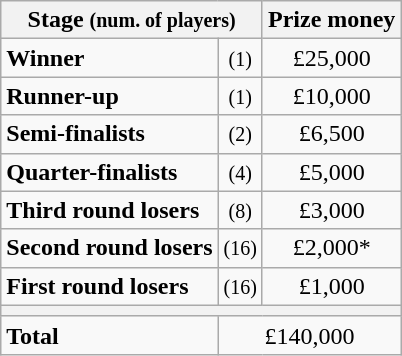<table class="wikitable">
<tr>
<th colspan=2>Stage <small>(num. of players)</small></th>
<th>Prize money</th>
</tr>
<tr>
<td><strong>Winner</strong></td>
<td align=center><small>(1)</small></td>
<td align=center>£25,000</td>
</tr>
<tr>
<td><strong>Runner-up</strong></td>
<td align=center><small>(1)</small></td>
<td align=center>£10,000</td>
</tr>
<tr>
<td><strong>Semi-finalists</strong></td>
<td align=center><small>(2)</small></td>
<td align=center>£6,500</td>
</tr>
<tr>
<td><strong>Quarter-finalists</strong></td>
<td align=center><small>(4)</small></td>
<td align=center>£5,000</td>
</tr>
<tr>
<td><strong>Third round losers</strong></td>
<td align=center><small>(8)</small></td>
<td align=center>£3,000</td>
</tr>
<tr>
<td><strong>Second round losers</strong></td>
<td align=center><small>(16)</small></td>
<td align=center>£2,000*</td>
</tr>
<tr>
<td><strong>First round losers</strong></td>
<td align=center><small>(16)</small></td>
<td align=center>£1,000</td>
</tr>
<tr>
<th colspan=3></th>
</tr>
<tr>
<td><strong>Total</strong></td>
<td align=center colspan=2>£140,000</td>
</tr>
</table>
